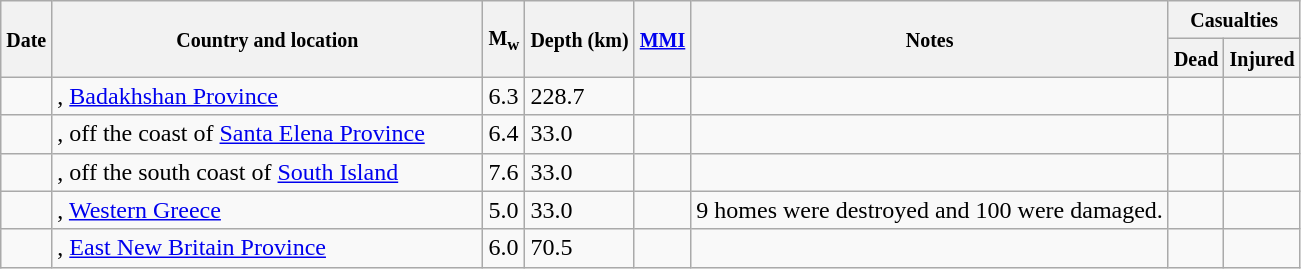<table class="wikitable sortable sort-under" style="border:1px black;  margin-left:1em;">
<tr>
<th rowspan="2"><small>Date</small></th>
<th rowspan="2" style="width: 280px"><small>Country and location</small></th>
<th rowspan="2"><small>M<sub>w</sub></small></th>
<th rowspan="2"><small>Depth (km)</small></th>
<th rowspan="2"><small><a href='#'>MMI</a></small></th>
<th rowspan="2" class="unsortable"><small>Notes</small></th>
<th colspan="2"><small>Casualties</small></th>
</tr>
<tr>
<th><small>Dead</small></th>
<th><small>Injured</small></th>
</tr>
<tr>
<td></td>
<td>, <a href='#'>Badakhshan Province</a></td>
<td>6.3</td>
<td>228.7</td>
<td></td>
<td></td>
<td></td>
<td></td>
</tr>
<tr>
<td></td>
<td>, off the coast of <a href='#'>Santa Elena Province</a></td>
<td>6.4</td>
<td>33.0</td>
<td></td>
<td></td>
<td></td>
<td></td>
</tr>
<tr>
<td></td>
<td>, off the south coast of <a href='#'>South Island</a></td>
<td>7.6</td>
<td>33.0</td>
<td></td>
<td></td>
<td></td>
<td></td>
</tr>
<tr>
<td></td>
<td>, <a href='#'>Western Greece</a></td>
<td>5.0</td>
<td>33.0</td>
<td></td>
<td>9 homes were destroyed and 100 were damaged.</td>
<td></td>
<td></td>
</tr>
<tr>
<td></td>
<td>, <a href='#'>East New Britain Province</a></td>
<td>6.0</td>
<td>70.5</td>
<td></td>
<td></td>
<td></td>
<td></td>
</tr>
</table>
